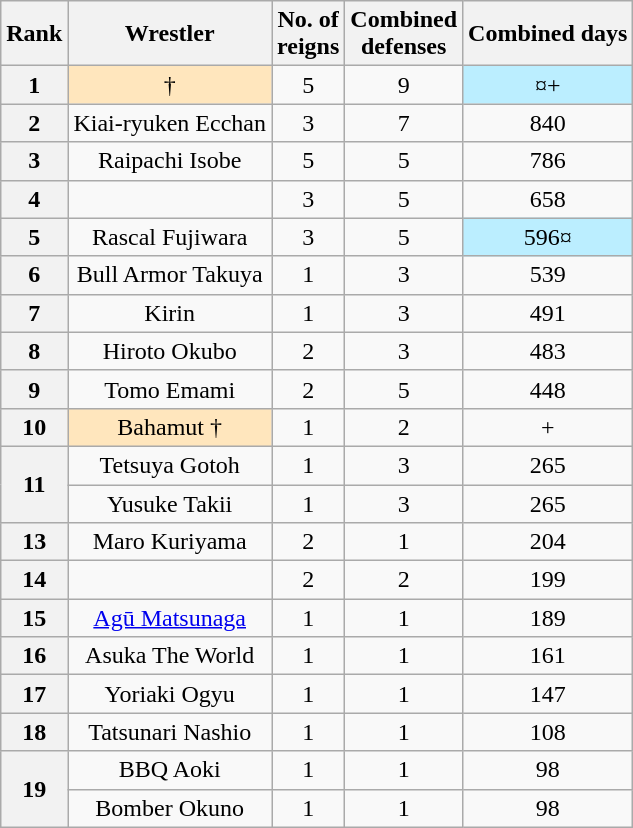<table class="wikitable sortable" style="text-align:center;">
<tr>
<th>Rank</th>
<th>Wrestler</th>
<th>No. of<br>reigns</th>
<th>Combined<br>defenses</th>
<th>Combined days</th>
</tr>
<tr>
<th>1</th>
<td style="background-color: #ffe6bd"> †</td>
<td>5</td>
<td>9</td>
<td style="background-color:#bbeeff">¤+</td>
</tr>
<tr>
<th>2</th>
<td>Kiai-ryuken Ecchan</td>
<td>3</td>
<td>7</td>
<td>840</td>
</tr>
<tr>
<th>3</th>
<td>Raipachi Isobe</td>
<td>5</td>
<td>5</td>
<td>786</td>
</tr>
<tr>
<th>4</th>
<td></td>
<td>3</td>
<td>5</td>
<td>658</td>
</tr>
<tr>
<th>5</th>
<td>Rascal Fujiwara</td>
<td>3</td>
<td>5</td>
<td style="background-color:#bbeeff">596¤</td>
</tr>
<tr>
<th>6</th>
<td>Bull Armor Takuya</td>
<td>1</td>
<td>3</td>
<td>539</td>
</tr>
<tr>
<th>7</th>
<td>Kirin</td>
<td>1</td>
<td>3</td>
<td>491</td>
</tr>
<tr>
<th>8</th>
<td>Hiroto Okubo</td>
<td>2</td>
<td>3</td>
<td>483</td>
</tr>
<tr>
<th>9</th>
<td>Tomo Emami</td>
<td>2</td>
<td>5</td>
<td>448</td>
</tr>
<tr>
<th>10</th>
<td style="background-color: #ffe6bd">Bahamut †</td>
<td>1</td>
<td>2</td>
<td>+</td>
</tr>
<tr>
<th rowspan="2">11</th>
<td>Tetsuya Gotoh</td>
<td>1</td>
<td>3</td>
<td>265</td>
</tr>
<tr>
<td>Yusuke Takii</td>
<td>1</td>
<td>3</td>
<td>265</td>
</tr>
<tr>
<th>13</th>
<td>Maro Kuriyama</td>
<td>2</td>
<td>1</td>
<td>204</td>
</tr>
<tr>
<th>14</th>
<td></td>
<td>2</td>
<td>2</td>
<td>199</td>
</tr>
<tr>
<th>15</th>
<td><a href='#'>Agū Matsunaga</a></td>
<td>1</td>
<td>1</td>
<td>189</td>
</tr>
<tr>
<th>16</th>
<td>Asuka The World</td>
<td>1</td>
<td>1</td>
<td>161</td>
</tr>
<tr>
<th>17</th>
<td>Yoriaki Ogyu</td>
<td>1</td>
<td>1</td>
<td>147</td>
</tr>
<tr>
<th>18</th>
<td>Tatsunari Nashio</td>
<td>1</td>
<td>1</td>
<td>108</td>
</tr>
<tr>
<th rowspan="2">19</th>
<td>BBQ Aoki</td>
<td>1</td>
<td>1</td>
<td>98</td>
</tr>
<tr>
<td>Bomber Okuno</td>
<td>1</td>
<td>1</td>
<td>98</td>
</tr>
</table>
